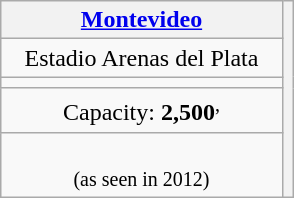<table class="wikitable" style="margin-left: auto; margin-right: auto; text-align:center">
<tr>
<th width=180><a href='#'>Montevideo</a> <br></th>
<th rowspan=5 colspan=2></th>
</tr>
<tr>
<td>Estadio Arenas del Plata</td>
</tr>
<tr>
<td><small></small></td>
</tr>
<tr>
<td>Capacity: <strong>2,500</strong><sup>,</sup> </td>
</tr>
<tr>
<td><br><small>(as seen in 2012)</small></td>
</tr>
</table>
